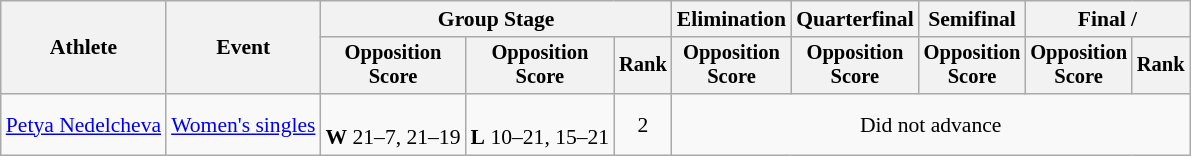<table class="wikitable" style="font-size:90%">
<tr>
<th rowspan=2>Athlete</th>
<th rowspan=2>Event</th>
<th colspan=3>Group Stage</th>
<th>Elimination</th>
<th>Quarterfinal</th>
<th>Semifinal</th>
<th colspan=2>Final / </th>
</tr>
<tr style="font-size:95%">
<th>Opposition<br>Score</th>
<th>Opposition<br>Score</th>
<th>Rank</th>
<th>Opposition<br>Score</th>
<th>Opposition<br>Score</th>
<th>Opposition<br>Score</th>
<th>Opposition<br>Score</th>
<th>Rank</th>
</tr>
<tr align=center>
<td align=left><a href='#'>Petya Nedelcheva</a></td>
<td align=left><a href='#'>Women's singles</a></td>
<td><br><strong>W</strong> 21–7, 21–19</td>
<td><br><strong>L</strong> 10–21, 15–21</td>
<td>2</td>
<td colspan=5>Did not advance</td>
</tr>
</table>
